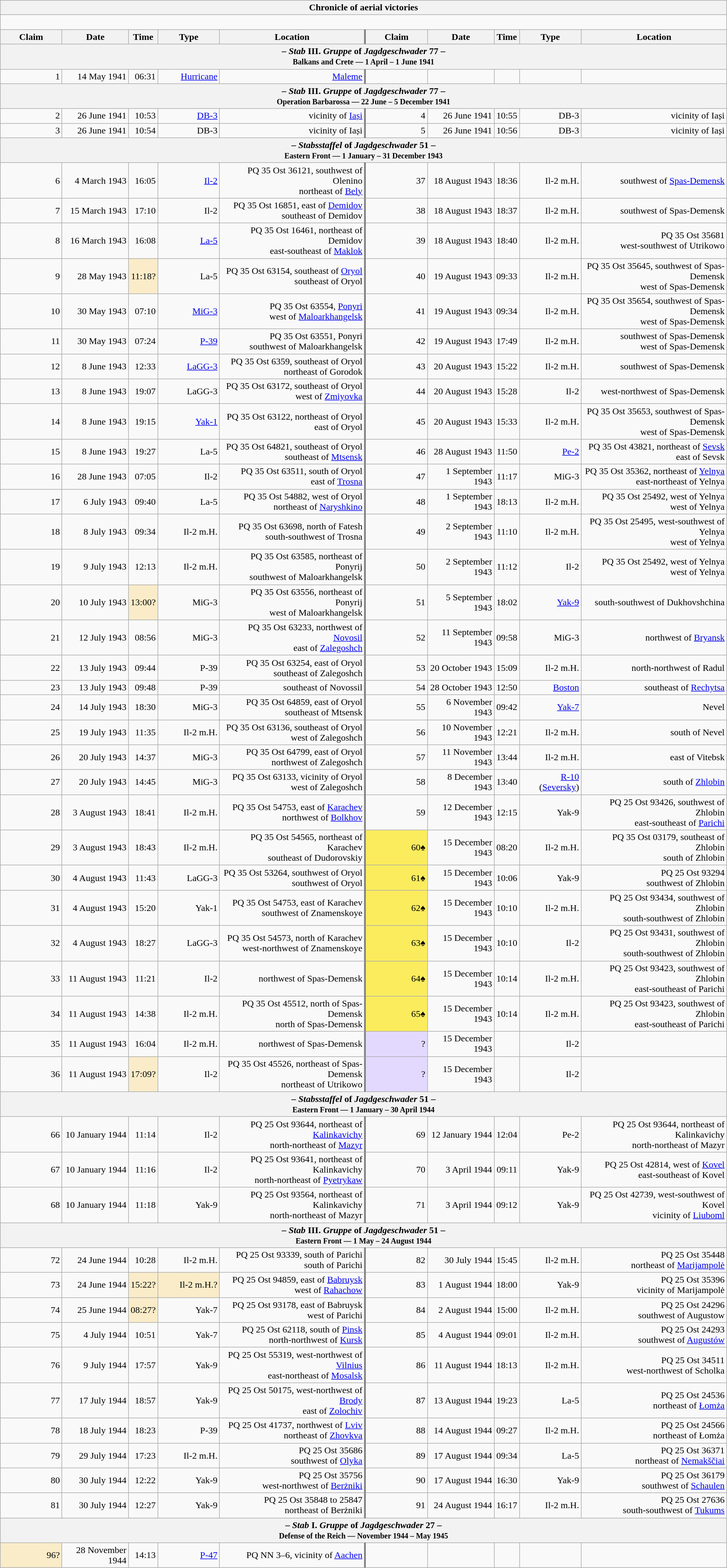<table class="wikitable plainrowheaders collapsible" style="margin-left: auto; margin-right: auto; border: none; text-align:right; width: 100%;">
<tr>
<th colspan="10">Chronicle of aerial victories</th>
</tr>
<tr>
<td colspan="10" style="text-align: left;"><br>

</td>
</tr>
<tr>
<th scope="col" width="100px">Claim</th>
<th scope="col">Date</th>
<th scope="col">Time</th>
<th scope="col" width="100px">Type</th>
<th scope="col">Location</th>
<th scope="col" style="border-left: 3px solid grey;" width="100px">Claim</th>
<th scope="col">Date</th>
<th scope="col">Time</th>
<th scope="col" width="100px">Type</th>
<th scope="col">Location</th>
</tr>
<tr>
<th colspan="10">– <em>Stab</em> III. <em>Gruppe</em> of <em>Jagdgeschwader</em> 77 –<br><small>Balkans and Crete — 1 April – 1 June 1941</small></th>
</tr>
<tr>
<td>1</td>
<td>14 May 1941</td>
<td>06:31</td>
<td><a href='#'>Hurricane</a></td>
<td><a href='#'>Maleme</a></td>
<td style="border-left: 3px solid grey;"></td>
<td></td>
<td></td>
<td></td>
<td></td>
</tr>
<tr>
<th colspan="10">– <em>Stab</em> III. <em>Gruppe</em> of <em>Jagdgeschwader</em> 77 –<br><small>Operation Barbarossa — 22 June – 5 December 1941</small></th>
</tr>
<tr>
<td>2</td>
<td>26 June 1941</td>
<td>10:53</td>
<td><a href='#'>DB-3</a></td>
<td>vicinity of <a href='#'>Iași</a></td>
<td style="border-left: 3px solid grey;">4</td>
<td>26 June 1941</td>
<td>10:55</td>
<td>DB-3</td>
<td>vicinity of Iași</td>
</tr>
<tr>
<td>3</td>
<td>26 June 1941</td>
<td>10:54</td>
<td>DB-3</td>
<td>vicinity of Iași</td>
<td style="border-left: 3px solid grey;">5</td>
<td>26 June 1941</td>
<td>10:56</td>
<td>DB-3</td>
<td>vicinity of Iași</td>
</tr>
<tr>
<th colspan="10">– <em>Stabsstaffel</em> of <em>Jagdgeschwader</em> 51 –<br><small>Eastern Front — 1 January – 31 December 1943</small></th>
</tr>
<tr>
<td>6</td>
<td>4 March 1943</td>
<td>16:05</td>
<td><a href='#'>Il-2</a></td>
<td>PQ 35 Ost 36121, southwest of Olenino<br> northeast of <a href='#'>Bely</a></td>
<td style="border-left: 3px solid grey;">37</td>
<td>18 August 1943</td>
<td>18:36</td>
<td>Il-2 m.H.</td>
<td> southwest of <a href='#'>Spas-Demensk</a></td>
</tr>
<tr>
<td>7</td>
<td>15 March 1943</td>
<td>17:10</td>
<td>Il-2</td>
<td>PQ 35 Ost 16851, east of <a href='#'>Demidov</a><br> southeast of Demidov</td>
<td style="border-left: 3px solid grey;">38</td>
<td>18 August 1943</td>
<td>18:37</td>
<td>Il-2 m.H.</td>
<td> southwest of Spas-Demensk</td>
</tr>
<tr>
<td>8</td>
<td>16 March 1943</td>
<td>16:08</td>
<td><a href='#'>La-5</a></td>
<td>PQ 35 Ost 16461, northeast of Demidov<br> east-southeast of <a href='#'>Maklok</a></td>
<td style="border-left: 3px solid grey;">39</td>
<td>18 August 1943</td>
<td>18:40</td>
<td>Il-2 m.H.</td>
<td>PQ 35 Ost 35681<br> west-southwest of Utrikowo</td>
</tr>
<tr>
<td>9</td>
<td>28 May 1943</td>
<td style="background:#faecc8">11:18?</td>
<td>La-5</td>
<td>PQ 35 Ost 63154, southeast of <a href='#'>Oryol</a><br> southeast of Oryol</td>
<td style="border-left: 3px solid grey;">40</td>
<td>19 August 1943</td>
<td>09:33</td>
<td>Il-2 m.H.</td>
<td>PQ 35 Ost 35645, southwest of Spas-Demensk<br> west of Spas-Demensk</td>
</tr>
<tr>
<td>10</td>
<td>30 May 1943</td>
<td>07:10</td>
<td><a href='#'>MiG-3</a></td>
<td>PQ 35 Ost 63554, <a href='#'>Ponyri</a><br> west of <a href='#'>Maloarkhangelsk</a></td>
<td style="border-left: 3px solid grey;">41</td>
<td>19 August 1943</td>
<td>09:34</td>
<td>Il-2 m.H.</td>
<td>PQ 35 Ost 35654, southwest of Spas-Demensk<br> west of Spas-Demensk</td>
</tr>
<tr>
<td>11</td>
<td>30 May 1943</td>
<td>07:24</td>
<td><a href='#'>P-39</a></td>
<td>PQ 35 Ost 63551, Ponyri<br> southwest of Maloarkhangelsk</td>
<td style="border-left: 3px solid grey;">42</td>
<td>19 August 1943</td>
<td>17:49</td>
<td>Il-2 m.H.</td>
<td> southwest of Spas-Demensk<br> west of Spas-Demensk</td>
</tr>
<tr>
<td>12</td>
<td>8 June 1943</td>
<td>12:33</td>
<td><a href='#'>LaGG-3</a></td>
<td>PQ 35 Ost 6359, southeast of Oryol<br> northeast of Gorodok</td>
<td style="border-left: 3px solid grey;">43</td>
<td>20 August 1943</td>
<td>15:22</td>
<td>Il-2 m.H.</td>
<td> southwest of Spas-Demensk</td>
</tr>
<tr>
<td>13</td>
<td>8 June 1943</td>
<td>19:07</td>
<td>LaGG-3</td>
<td>PQ 35 Ost 63172, southeast of Oryol<br> west of <a href='#'>Zmiyovka</a></td>
<td style="border-left: 3px solid grey;">44</td>
<td>20 August 1943</td>
<td>15:28</td>
<td>Il-2</td>
<td> west-northwest of Spas-Demensk</td>
</tr>
<tr>
<td>14</td>
<td>8 June 1943</td>
<td>19:15</td>
<td><a href='#'>Yak-1</a></td>
<td>PQ 35 Ost 63122, northeast of Oryol<br> east of Oryol</td>
<td style="border-left: 3px solid grey;">45</td>
<td>20 August 1943</td>
<td>15:33</td>
<td>Il-2 m.H.</td>
<td>PQ 35 Ost 35653, southwest of Spas-Demensk<br> west of Spas-Demensk</td>
</tr>
<tr>
<td>15</td>
<td>8 June 1943</td>
<td>19:27</td>
<td>La-5</td>
<td>PQ 35 Ost 64821, southeast of Oryol<br> southeast of <a href='#'>Mtsensk</a></td>
<td style="border-left: 3px solid grey;">46</td>
<td>28 August 1943</td>
<td>11:50</td>
<td><a href='#'>Pe-2</a></td>
<td>PQ 35 Ost 43821, northeast of <a href='#'>Sevsk</a><br> east of Sevsk</td>
</tr>
<tr>
<td>16</td>
<td>28 June 1943</td>
<td>07:05</td>
<td>Il-2</td>
<td>PQ 35 Ost 63511, south of Oryol<br> east of <a href='#'>Trosna</a></td>
<td style="border-left: 3px solid grey;">47</td>
<td>1 September 1943</td>
<td>11:17</td>
<td>MiG-3</td>
<td>PQ 35 Ost 35362, northeast of <a href='#'>Yelnya</a><br> east-northeast of Yelnya</td>
</tr>
<tr>
<td>17</td>
<td>6 July 1943</td>
<td>09:40</td>
<td>La-5</td>
<td>PQ 35 Ost 54882, west of Oryol<br> northeast of <a href='#'>Naryshkino</a></td>
<td style="border-left: 3px solid grey;">48</td>
<td>1 September 1943</td>
<td>18:13</td>
<td>Il-2 m.H.</td>
<td>PQ 35 Ost 25492, west of Yelnya<br> west of Yelnya</td>
</tr>
<tr>
<td>18</td>
<td>8 July 1943</td>
<td>09:34</td>
<td>Il-2 m.H.</td>
<td>PQ 35 Ost 63698, north of Fatesh<br> south-southwest of Trosna</td>
<td style="border-left: 3px solid grey;">49</td>
<td>2 September 1943</td>
<td>11:10</td>
<td>Il-2 m.H.</td>
<td>PQ 35 Ost 25495, west-southwest of Yelnya<br> west of Yelnya</td>
</tr>
<tr>
<td>19</td>
<td>9 July 1943</td>
<td>12:13</td>
<td>Il-2 m.H.</td>
<td>PQ 35 Ost 63585, northeast of Ponyrij<br> southwest of Maloarkhangelsk</td>
<td style="border-left: 3px solid grey;">50</td>
<td>2 September 1943</td>
<td>11:12</td>
<td>Il-2</td>
<td>PQ 35 Ost 25492, west of Yelnya<br> west of Yelnya</td>
</tr>
<tr>
<td>20</td>
<td>10 July 1943</td>
<td style="background:#faecc8">13:00?</td>
<td>MiG-3</td>
<td>PQ 35 Ost 63556, northeast of Ponyrij<br> west of Maloarkhangelsk</td>
<td style="border-left: 3px solid grey;">51</td>
<td>5 September 1943</td>
<td>18:02</td>
<td><a href='#'>Yak-9</a></td>
<td>south-southwest of Dukhovshchina</td>
</tr>
<tr>
<td>21</td>
<td>12 July 1943</td>
<td>08:56</td>
<td>MiG-3</td>
<td>PQ 35 Ost 63233, northwest of <a href='#'>Novosil</a><br> east of <a href='#'>Zalegoshch</a></td>
<td style="border-left: 3px solid grey;">52</td>
<td>11 September 1943</td>
<td>09:58</td>
<td>MiG-3</td>
<td>northwest of <a href='#'>Bryansk</a></td>
</tr>
<tr>
<td>22</td>
<td>13 July 1943</td>
<td>09:44</td>
<td>P-39</td>
<td>PQ 35 Ost 63254, east of Oryol<br> southeast of Zalegoshch</td>
<td style="border-left: 3px solid grey;">53</td>
<td>20 October 1943</td>
<td>15:09</td>
<td>Il-2 m.H.</td>
<td>north-northwest of Radul</td>
</tr>
<tr>
<td>23</td>
<td>13 July 1943</td>
<td>09:48</td>
<td>P-39</td>
<td>southeast of Novossil</td>
<td style="border-left: 3px solid grey;">54</td>
<td>28 October 1943</td>
<td>12:50</td>
<td><a href='#'>Boston</a></td>
<td>southeast of <a href='#'>Rechytsa</a></td>
</tr>
<tr>
<td>24</td>
<td>14 July 1943</td>
<td>18:30</td>
<td>MiG-3</td>
<td>PQ 35 Ost 64859, east of Oryol<br> southeast of Mtsensk</td>
<td style="border-left: 3px solid grey;">55</td>
<td>6 November 1943</td>
<td>09:42</td>
<td><a href='#'>Yak-7</a></td>
<td>Nevel</td>
</tr>
<tr>
<td>25</td>
<td>19 July 1943</td>
<td>11:35</td>
<td>Il-2 m.H.</td>
<td>PQ 35 Ost 63136, southeast of Oryol<br> west of Zalegoshch</td>
<td style="border-left: 3px solid grey;">56</td>
<td>10 November 1943</td>
<td>12:21</td>
<td>Il-2 m.H.</td>
<td>south of Nevel</td>
</tr>
<tr>
<td>26</td>
<td>20 July 1943</td>
<td>14:37</td>
<td>MiG-3</td>
<td>PQ 35 Ost 64799, east of Oryol<br> northwest of Zalegoshch</td>
<td style="border-left: 3px solid grey;">57</td>
<td>11 November 1943</td>
<td>13:44</td>
<td>Il-2 m.H.</td>
<td>east of Vitebsk</td>
</tr>
<tr>
<td>27</td>
<td>20 July 1943</td>
<td>14:45</td>
<td>MiG-3</td>
<td>PQ 35 Ost 63133, vicinity of Oryol<br> west of Zalegoshch</td>
<td style="border-left: 3px solid grey;">58</td>
<td>8 December 1943</td>
<td>13:40</td>
<td><a href='#'>R-10</a> (<a href='#'>Seversky</a>)</td>
<td>south of <a href='#'>Zhlobin</a></td>
</tr>
<tr>
<td>28</td>
<td>3 August 1943</td>
<td>18:41</td>
<td>Il-2 m.H.</td>
<td>PQ 35 Ost 54753, east of <a href='#'>Karachev</a><br> northwest of <a href='#'>Bolkhov</a></td>
<td style="border-left: 3px solid grey;">59</td>
<td>12 December 1943</td>
<td>12:15</td>
<td>Yak-9</td>
<td>PQ 25 Ost 93426, southwest of Zhlobin<br> east-southeast of <a href='#'>Parichi</a></td>
</tr>
<tr>
<td>29</td>
<td>3 August 1943</td>
<td>18:43</td>
<td>Il-2 m.H.</td>
<td>PQ 35 Ost 54565, northeast of Karachev<br> southeast of Dudorovskiy</td>
<td style="border-left: 3px solid grey; background:#fbec5d;">60♠</td>
<td>15 December 1943</td>
<td>08:20</td>
<td>Il-2 m.H.</td>
<td>PQ 35 Ost 03179, southeast of Zhlobin<br> south of Zhlobin</td>
</tr>
<tr>
<td>30</td>
<td>4 August 1943</td>
<td>11:43</td>
<td>LaGG-3</td>
<td>PQ 35 Ost 53264, southwest of Oryol<br> southwest of Oryol</td>
<td style="border-left: 3px solid grey; background:#fbec5d;">61♠</td>
<td>15 December 1943</td>
<td>10:06</td>
<td>Yak-9</td>
<td>PQ 25 Ost 93294<br> southwest of Zhlobin</td>
</tr>
<tr>
<td>31</td>
<td>4 August 1943</td>
<td>15:20</td>
<td>Yak-1</td>
<td>PQ 35 Ost 54753, east of Karachev<br> southwest of Znamenskoye</td>
<td style="border-left: 3px solid grey; background:#fbec5d;">62♠</td>
<td>15 December 1943</td>
<td>10:10</td>
<td>Il-2 m.H.</td>
<td>PQ 25 Ost 93434, southwest of Zhlobin<br> south-southwest of Zhlobin</td>
</tr>
<tr>
<td>32</td>
<td>4 August 1943</td>
<td>18:27</td>
<td>LaGG-3</td>
<td>PQ 35 Ost 54573, north of Karachev<br> west-northwest of Znamenskoye</td>
<td style="border-left: 3px solid grey; background:#fbec5d;">63♠</td>
<td>15 December 1943</td>
<td>10:10</td>
<td>Il-2</td>
<td>PQ 25 Ost 93431, southwest of Zhlobin<br> south-southwest of Zhlobin</td>
</tr>
<tr>
<td>33</td>
<td>11 August 1943</td>
<td>11:21</td>
<td>Il-2</td>
<td> northwest of Spas-Demensk</td>
<td style="border-left: 3px solid grey; background:#fbec5d;">64♠</td>
<td>15 December 1943</td>
<td>10:14</td>
<td>Il-2 m.H.</td>
<td>PQ 25 Ost 93423, southwest of Zhlobin<br> east-southeast of Parichi</td>
</tr>
<tr>
<td>34</td>
<td>11 August 1943</td>
<td>14:38</td>
<td>Il-2 m.H.</td>
<td>PQ 35 Ost 45512, north of Spas-Demensk<br> north of Spas-Demensk</td>
<td style="border-left: 3px solid grey; background:#fbec5d;">65♠</td>
<td>15 December 1943</td>
<td>10:14</td>
<td>Il-2 m.H.</td>
<td>PQ 25 Ost 93423, southwest of Zhlobin<br> east-southeast of Parichi</td>
</tr>
<tr>
<td>35</td>
<td>11 August 1943</td>
<td>16:04</td>
<td>Il-2 m.H.</td>
<td> northwest of Spas-Demensk</td>
<td style="border-left: 3px solid grey; background:#e3d9ff;">?</td>
<td>15 December 1943</td>
<td></td>
<td>Il-2</td>
<td></td>
</tr>
<tr>
<td>36</td>
<td>11 August 1943</td>
<td style="background:#faecc8">17:09?</td>
<td>Il-2</td>
<td>PQ 35 Ost 45526, northeast of Spas-Demensk<br> northeast of Utrikowo</td>
<td style="border-left: 3px solid grey; background:#e3d9ff;">?</td>
<td>15 December 1943</td>
<td></td>
<td>Il-2</td>
<td></td>
</tr>
<tr>
<th colspan="10">– <em>Stabsstaffel</em> of <em>Jagdgeschwader</em> 51 –<br><small>Eastern Front — 1 January – 30 April 1944</small></th>
</tr>
<tr>
<td>66</td>
<td>10 January 1944</td>
<td>11:14</td>
<td>Il-2</td>
<td>PQ 25 Ost 93644, northeast of <a href='#'>Kalinkavichy</a><br> north-northeast of <a href='#'>Mazyr</a></td>
<td style="border-left: 3px solid grey;">69</td>
<td>12 January 1944</td>
<td>12:04</td>
<td>Pe-2</td>
<td>PQ 25 Ost 93644, northeast of Kalinkavichy<br> north-northeast of Mazyr</td>
</tr>
<tr>
<td>67</td>
<td>10 January 1944</td>
<td>11:16</td>
<td>Il-2</td>
<td>PQ 25 Ost 93641, northeast of Kalinkavichy<br> north-northeast of <a href='#'>Pyetrykaw</a></td>
<td style="border-left: 3px solid grey;">70</td>
<td>3 April 1944</td>
<td>09:11</td>
<td>Yak-9</td>
<td>PQ 25 Ost 42814, west of <a href='#'>Kovel</a><br> east-southeast of Kovel</td>
</tr>
<tr>
<td>68</td>
<td>10 January 1944</td>
<td>11:18</td>
<td>Yak-9</td>
<td>PQ 25 Ost 93564, northeast of Kalinkavichy<br> north-northeast of Mazyr</td>
<td style="border-left: 3px solid grey;">71</td>
<td>3 April 1944</td>
<td>09:12</td>
<td>Yak-9</td>
<td>PQ 25 Ost 42739, west-southwest of Kovel<br>vicinity of <a href='#'>Liuboml</a></td>
</tr>
<tr>
<th colspan="10">– <em>Stab</em> III. <em>Gruppe</em> of <em>Jagdgeschwader</em> 51 –<br><small>Eastern Front — 1 May – 24 August 1944</small></th>
</tr>
<tr>
<td>72</td>
<td>24 June 1944</td>
<td>10:28</td>
<td>Il-2 m.H.</td>
<td>PQ 25 Ost 93339, south of Parichi<br> south of Parichi</td>
<td style="border-left: 3px solid grey;">82</td>
<td>30 July 1944</td>
<td>15:45</td>
<td>Il-2 m.H.</td>
<td>PQ 25 Ost 35448<br> northeast of <a href='#'>Marijampolė</a></td>
</tr>
<tr>
<td>73</td>
<td>24 June 1944</td>
<td style="background:#faecc8">15:22?</td>
<td style="background:#faecc8">Il-2 m.H.?</td>
<td>PQ 25 Ost 94859, east of <a href='#'>Babruysk</a><br> west of <a href='#'>Rahachow</a></td>
<td style="border-left: 3px solid grey;">83</td>
<td>1 August 1944</td>
<td>18:00</td>
<td>Yak-9</td>
<td>PQ 25 Ost 35396<br>vicinity of Marijampolė</td>
</tr>
<tr>
<td>74</td>
<td>25 June 1944</td>
<td style="background:#faecc8">08:27?</td>
<td>Yak-7</td>
<td>PQ 25 Ost 93178, east of Babruysk<br> west of Parichi</td>
<td style="border-left: 3px solid grey;">84</td>
<td>2 August 1944</td>
<td>15:00</td>
<td>Il-2 m.H.</td>
<td>PQ 25 Ost 24296<br> southwest of Augustow</td>
</tr>
<tr>
<td>75</td>
<td>4 July 1944</td>
<td>10:51</td>
<td>Yak-7</td>
<td>PQ 25 Ost 62118, south of <a href='#'>Pinsk</a><br> north-northwest of <a href='#'>Kursk</a></td>
<td style="border-left: 3px solid grey;">85</td>
<td>4 August 1944</td>
<td>09:01</td>
<td>Il-2 m.H.</td>
<td>PQ 25 Ost 24293<br> southwest of <a href='#'>Augustów</a></td>
</tr>
<tr>
<td>76</td>
<td>9 July 1944</td>
<td>17:57</td>
<td>Yak-9</td>
<td>PQ 25 Ost 55319, west-northwest of <a href='#'>Vilnius</a><br> east-northeast of <a href='#'>Mosalsk</a></td>
<td style="border-left: 3px solid grey;">86</td>
<td>11 August 1944</td>
<td>18:13</td>
<td>Il-2 m.H.</td>
<td>PQ 25 Ost 34511<br> west-northwest of Scholka</td>
</tr>
<tr>
<td>77</td>
<td>17 July 1944</td>
<td>18:57</td>
<td>Yak-9</td>
<td>PQ 25 Ost 50175, west-northwest of <a href='#'>Brody</a><br> east of <a href='#'>Zolochiv</a></td>
<td style="border-left: 3px solid grey;">87</td>
<td>13 August 1944</td>
<td>19:23</td>
<td>La-5</td>
<td>PQ 25 Ost 24536<br> northeast of <a href='#'>Łomża</a></td>
</tr>
<tr>
<td>78</td>
<td>18 July 1944</td>
<td>18:23</td>
<td>P-39</td>
<td>PQ 25 Ost 41737, northwest of <a href='#'>Lviv</a><br> northeast of <a href='#'>Zhovkva</a></td>
<td style="border-left: 3px solid grey;">88</td>
<td>14 August 1944</td>
<td>09:27</td>
<td>Il-2 m.H.</td>
<td>PQ 25 Ost 24566<br> northeast of Łomża</td>
</tr>
<tr>
<td>79</td>
<td>29 July 1944</td>
<td>17:23</td>
<td>Il-2 m.H.</td>
<td>PQ 25 Ost 35686<br> southwest of <a href='#'>Olyka</a></td>
<td style="border-left: 3px solid grey;">89</td>
<td>17 August 1944</td>
<td>09:34</td>
<td>La-5</td>
<td>PQ 25 Ost 36371<br> northeast of <a href='#'>Nemakščiai</a></td>
</tr>
<tr>
<td>80</td>
<td>30 July 1944</td>
<td>12:22</td>
<td>Yak-9</td>
<td>PQ 25 Ost 35756<br> west-northwest of <a href='#'>Berżniki</a></td>
<td style="border-left: 3px solid grey;">90</td>
<td>17 August 1944</td>
<td>16:30</td>
<td>Yak-9</td>
<td>PQ 25 Ost 36179<br> southwest of <a href='#'>Schaulen</a></td>
</tr>
<tr>
<td>81</td>
<td>30 July 1944</td>
<td>12:27</td>
<td>Yak-9</td>
<td>PQ 25 Ost 35848 to 25847<br> northeast of Berżniki</td>
<td style="border-left: 3px solid grey;">91</td>
<td>24 August 1944</td>
<td>16:17</td>
<td>Il-2 m.H.</td>
<td>PQ 25 Ost 27636<br> south-southwest of <a href='#'>Tukums</a></td>
</tr>
<tr>
<th colspan="10">– <em>Stab</em> I. <em>Gruppe</em> of <em>Jagdgeschwader</em> 27 –<br><small>Defense of the Reich — November 1944 – May 1945</small></th>
</tr>
<tr>
<td style="background:#faecc8">96?</td>
<td>28 November 1944</td>
<td>14:13</td>
<td><a href='#'>P-47</a></td>
<td>PQ NN 3–6, vicinity of <a href='#'>Aachen</a></td>
<td style="border-left: 3px solid grey;"></td>
<td></td>
<td></td>
<td></td>
<td></td>
</tr>
</table>
